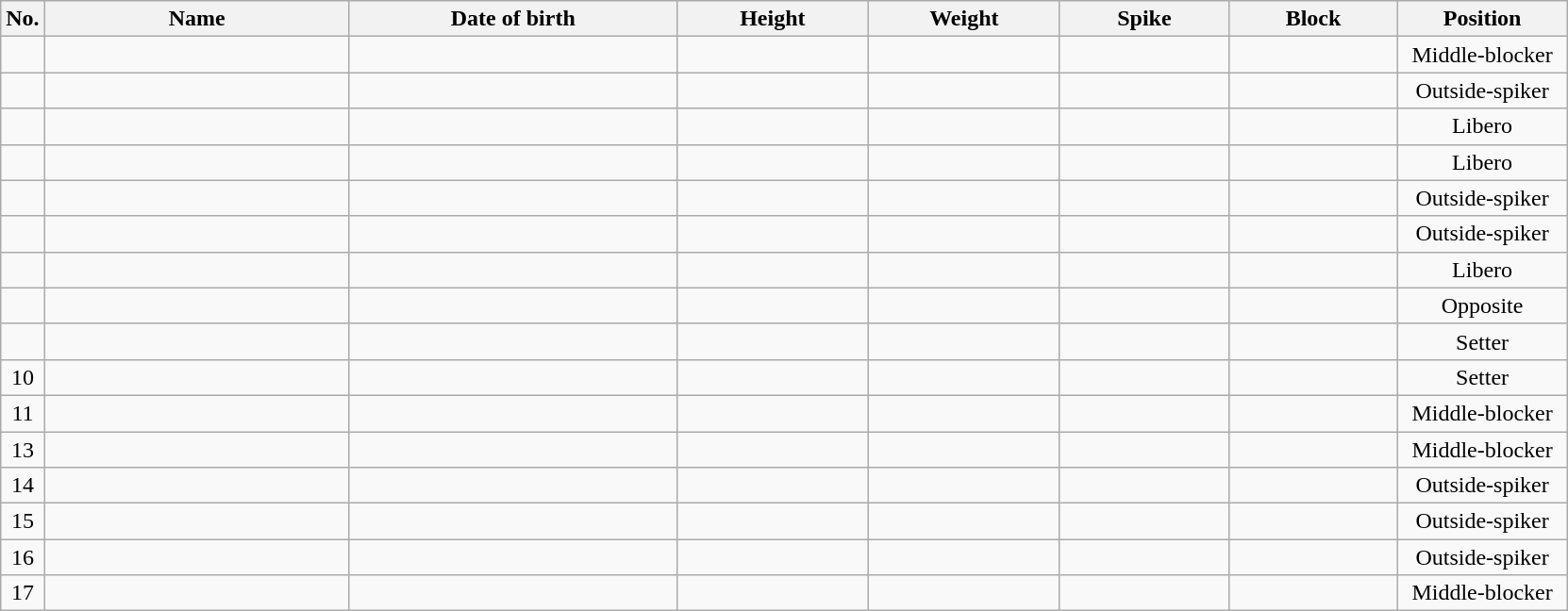<table class="wikitable sortable" style="font-size:100%; text-align:center;">
<tr>
<th>No.</th>
<th style="width:13em">Name</th>
<th style="width:14em">Date of birth</th>
<th style="width:8em">Height</th>
<th style="width:8em">Weight</th>
<th style="width:7em">Spike</th>
<th style="width:7em">Block</th>
<th style="width:7em">Position</th>
</tr>
<tr>
<td></td>
<td align=left> </td>
<td align=right></td>
<td></td>
<td></td>
<td></td>
<td></td>
<td>Middle-blocker</td>
</tr>
<tr>
<td></td>
<td align=left> </td>
<td align=right></td>
<td></td>
<td></td>
<td></td>
<td></td>
<td>Outside-spiker</td>
</tr>
<tr>
<td></td>
<td align=left> </td>
<td align=right></td>
<td></td>
<td></td>
<td></td>
<td></td>
<td>Libero</td>
</tr>
<tr>
<td></td>
<td align=left> </td>
<td align=right></td>
<td></td>
<td></td>
<td></td>
<td></td>
<td>Libero</td>
</tr>
<tr>
<td></td>
<td align=left> </td>
<td align=right></td>
<td></td>
<td></td>
<td></td>
<td></td>
<td>Outside-spiker</td>
</tr>
<tr>
<td></td>
<td align=left> </td>
<td align=right></td>
<td></td>
<td></td>
<td></td>
<td></td>
<td>Outside-spiker</td>
</tr>
<tr>
<td></td>
<td align=left> </td>
<td align=right></td>
<td></td>
<td></td>
<td></td>
<td></td>
<td>Libero</td>
</tr>
<tr>
<td></td>
<td align=left> </td>
<td align=right></td>
<td></td>
<td></td>
<td></td>
<td></td>
<td>Opposite</td>
</tr>
<tr>
<td></td>
<td align=left> </td>
<td align=right></td>
<td></td>
<td></td>
<td></td>
<td></td>
<td>Setter</td>
</tr>
<tr>
<td>10</td>
<td align=left> </td>
<td align=right></td>
<td></td>
<td></td>
<td></td>
<td></td>
<td>Setter</td>
</tr>
<tr>
<td>11</td>
<td align=left> </td>
<td align=right></td>
<td></td>
<td></td>
<td></td>
<td></td>
<td>Middle-blocker</td>
</tr>
<tr>
<td>13</td>
<td align=left> </td>
<td align=right></td>
<td></td>
<td></td>
<td></td>
<td></td>
<td>Middle-blocker</td>
</tr>
<tr>
<td>14</td>
<td align=left> </td>
<td align=right></td>
<td></td>
<td></td>
<td></td>
<td></td>
<td>Outside-spiker</td>
</tr>
<tr>
<td>15</td>
<td align=left> </td>
<td align=right></td>
<td></td>
<td></td>
<td></td>
<td></td>
<td>Outside-spiker</td>
</tr>
<tr>
<td>16</td>
<td align=left> </td>
<td align=right></td>
<td></td>
<td></td>
<td></td>
<td></td>
<td>Outside-spiker</td>
</tr>
<tr>
<td>17</td>
<td align=left> </td>
<td align=right></td>
<td></td>
<td></td>
<td></td>
<td></td>
<td>Middle-blocker</td>
</tr>
</table>
